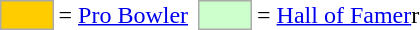<table>
<tr>
<td style="background-color:#FFCC00; border:1px solid #aaaaaa; width:2em;"></td>
<td>= <a href='#'>Pro Bowler</a> </td>
<td></td>
<td style="background-color:#CCFFCC; border:1px solid #aaaaaa; width:2em;"></td>
<td>= <a href='#'>Hall of Famer</a>r</td>
</tr>
</table>
